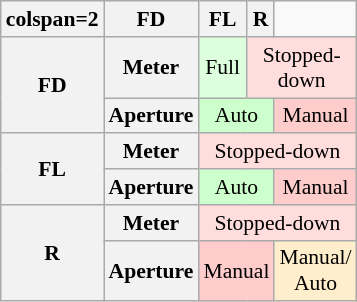<table class="wikitable floatright" style="font-size:90%;text-align:center;width:15em;">
<tr>
<th>colspan=2 </th>
<th>FD</th>
<th>FL</th>
<th>R</th>
</tr>
<tr>
<th rowspan=2>FD</th>
<th>Meter</th>
<td style="background:#dfd;">Full</td>
<td colspan=2 style="background:#fdd;">Stopped-down</td>
</tr>
<tr>
<th>Aperture</th>
<td colspan=2 style="background:#cfc;">Auto</td>
<td style="background:#fcc;">Manual</td>
</tr>
<tr>
<th rowspan=2>FL</th>
<th>Meter</th>
<td colspan=3 style="background:#fdd;">Stopped-down</td>
</tr>
<tr>
<th>Aperture</th>
<td colspan=2 style="background:#cfc;">Auto</td>
<td style="background:#fcc;">Manual</td>
</tr>
<tr>
<th rowspan=2>R</th>
<th>Meter</th>
<td colspan=3 style="background:#fdd;">Stopped-down</td>
</tr>
<tr>
<th>Aperture</th>
<td colspan=2 style="background:#fcc;">Manual</td>
<td style="background:#fec;">Manual/ Auto</td>
</tr>
</table>
